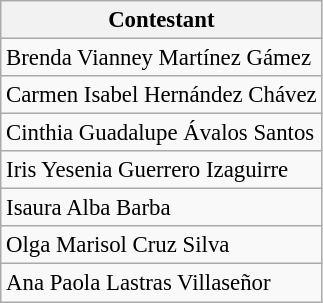<table class="wikitable sortable" style="font-size: 95%;">
<tr>
<th>Contestant</th>
</tr>
<tr>
<td>Brenda Vianney Martínez Gámez</td>
</tr>
<tr>
<td>Carmen Isabel Hernández Chávez</td>
</tr>
<tr>
<td>Cinthia Guadalupe Ávalos Santos</td>
</tr>
<tr>
<td>Iris Yesenia Guerrero Izaguirre</td>
</tr>
<tr>
<td>Isaura Alba Barba</td>
</tr>
<tr>
<td>Olga Marisol Cruz Silva</td>
</tr>
<tr>
<td>Ana Paola Lastras Villaseñor</td>
</tr>
</table>
